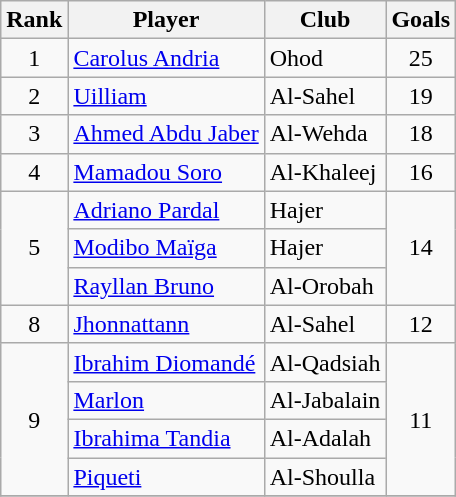<table class="wikitable" style="text-align:center">
<tr>
<th>Rank</th>
<th>Player</th>
<th>Club</th>
<th>Goals</th>
</tr>
<tr>
<td>1</td>
<td align="left"> <a href='#'>Carolus Andria</a></td>
<td align="left">Ohod</td>
<td>25</td>
</tr>
<tr>
<td>2</td>
<td align="left"> <a href='#'>Uilliam</a></td>
<td align="left">Al-Sahel</td>
<td>19</td>
</tr>
<tr>
<td>3</td>
<td align="left"> <a href='#'>Ahmed Abdu Jaber</a></td>
<td align="left">Al-Wehda</td>
<td>18</td>
</tr>
<tr>
<td>4</td>
<td align="left"> <a href='#'>Mamadou Soro</a></td>
<td align="left">Al-Khaleej</td>
<td>16</td>
</tr>
<tr>
<td rowspan=3>5</td>
<td align="left"> <a href='#'>Adriano Pardal</a></td>
<td align="left">Hajer</td>
<td rowspan=3>14</td>
</tr>
<tr>
<td align="left"> <a href='#'>Modibo Maïga</a></td>
<td align="left">Hajer</td>
</tr>
<tr>
<td align="left"> <a href='#'>Rayllan Bruno</a></td>
<td align="left">Al-Orobah</td>
</tr>
<tr>
<td>8</td>
<td align="left"> <a href='#'>Jhonnattann</a></td>
<td align="left">Al-Sahel</td>
<td>12</td>
</tr>
<tr>
<td rowspan=4>9</td>
<td align="left"> <a href='#'>Ibrahim Diomandé</a></td>
<td align="left">Al-Qadsiah</td>
<td rowspan=4>11</td>
</tr>
<tr>
<td align="left"> <a href='#'>Marlon</a></td>
<td align="left">Al-Jabalain</td>
</tr>
<tr>
<td align="left"> <a href='#'>Ibrahima Tandia</a></td>
<td align="left">Al-Adalah</td>
</tr>
<tr>
<td align="left"> <a href='#'>Piqueti</a></td>
<td align="left">Al-Shoulla</td>
</tr>
<tr>
</tr>
</table>
